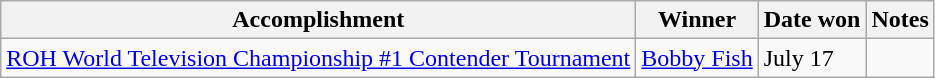<table class="wikitable">
<tr>
<th>Accomplishment</th>
<th>Winner</th>
<th>Date won</th>
<th>Notes</th>
</tr>
<tr>
<td><a href='#'>ROH World Television Championship #1 Contender Tournament</a></td>
<td><a href='#'>Bobby Fish</a></td>
<td>July 17</td>
<td></td>
</tr>
</table>
